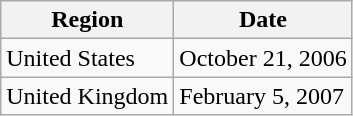<table class="wikitable sortable">
<tr>
<th>Region</th>
<th>Date</th>
</tr>
<tr>
<td>United States</td>
<td>October 21, 2006</td>
</tr>
<tr>
<td>United Kingdom</td>
<td>February 5, 2007</td>
</tr>
</table>
